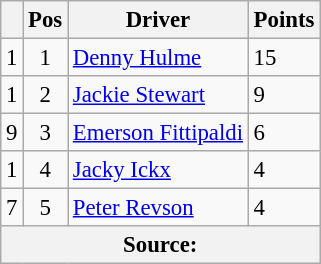<table class="wikitable" style="font-size: 95%;">
<tr>
<th></th>
<th>Pos</th>
<th>Driver</th>
<th>Points</th>
</tr>
<tr>
<td align="left"> 1</td>
<td style="text-align:center;">1</td>
<td> <a href='#'>Denny Hulme</a></td>
<td style="text-align:left;">15</td>
</tr>
<tr>
<td align="left"> 1</td>
<td style="text-align:center;">2</td>
<td> <a href='#'>Jackie Stewart</a></td>
<td style="text-align:left;">9</td>
</tr>
<tr>
<td align="left"> 9</td>
<td style="text-align:center;">3</td>
<td> <a href='#'>Emerson Fittipaldi</a></td>
<td style="text-align:left;">6</td>
</tr>
<tr>
<td align="left"> 1</td>
<td style="text-align:center;">4</td>
<td> <a href='#'>Jacky Ickx</a></td>
<td style="text-align:left;">4</td>
</tr>
<tr>
<td align="left"> 7</td>
<td style="text-align:center;">5</td>
<td> <a href='#'>Peter Revson</a></td>
<td style="text-align:left;">4</td>
</tr>
<tr>
<th colspan=4>Source:</th>
</tr>
</table>
